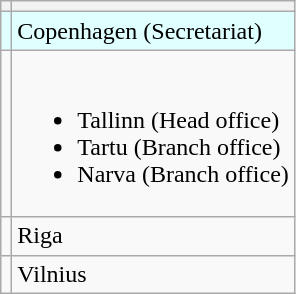<table class="wikitable">
<tr>
<th></th>
<th></th>
</tr>
<tr>
<td style="background:lightcyan;"></td>
<td style="background:lightcyan;">Copenhagen (Secretariat)</td>
</tr>
<tr>
<td></td>
<td><br><ul><li>Tallinn (Head office)</li><li>Tartu (Branch office)</li><li>Narva (Branch office)</li></ul></td>
</tr>
<tr>
<td></td>
<td>Riga</td>
</tr>
<tr>
<td></td>
<td>Vilnius</td>
</tr>
</table>
